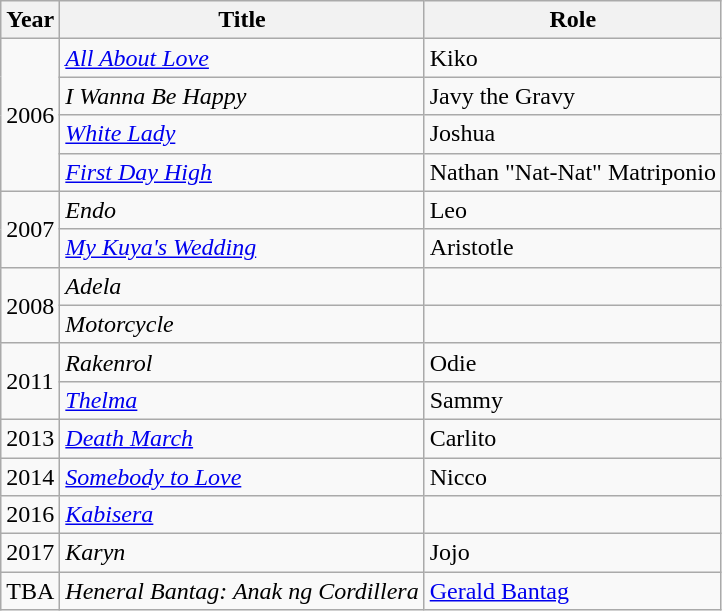<table class="wikitable sortable">
<tr>
<th>Year</th>
<th>Title</th>
<th>Role</th>
</tr>
<tr>
<td rowspan="4">2006</td>
<td><em><a href='#'>All About Love</a></em></td>
<td>Kiko</td>
</tr>
<tr>
<td><em>I Wanna Be Happy</em></td>
<td>Javy the Gravy</td>
</tr>
<tr>
<td><em><a href='#'>White Lady</a></em></td>
<td>Joshua</td>
</tr>
<tr>
<td><em><a href='#'>First Day High</a></em></td>
<td>Nathan "Nat-Nat" Matriponio</td>
</tr>
<tr>
<td rowspan="2">2007</td>
<td><em>Endo</em></td>
<td>Leo</td>
</tr>
<tr>
<td><em><a href='#'>My Kuya's Wedding</a></em></td>
<td>Aristotle</td>
</tr>
<tr>
<td rowspan="2">2008</td>
<td><em>Adela</em></td>
<td></td>
</tr>
<tr>
<td><em>Motorcycle</em></td>
<td></td>
</tr>
<tr>
<td rowspan="2">2011</td>
<td><em>Rakenrol</em></td>
<td>Odie</td>
</tr>
<tr>
<td><em><a href='#'>Thelma</a></em></td>
<td>Sammy</td>
</tr>
<tr>
<td>2013</td>
<td><em><a href='#'>Death March</a></em></td>
<td>Carlito</td>
</tr>
<tr>
<td>2014</td>
<td><em><a href='#'>Somebody to Love</a></em></td>
<td>Nicco</td>
</tr>
<tr>
<td>2016</td>
<td><em><a href='#'>Kabisera</a></em></td>
<td></td>
</tr>
<tr>
<td>2017</td>
<td><em>Karyn</em></td>
<td>Jojo</td>
</tr>
<tr>
<td>TBA</td>
<td><em>Heneral Bantag: Anak ng Cordillera</em></td>
<td><a href='#'>Gerald Bantag</a></td>
</tr>
</table>
